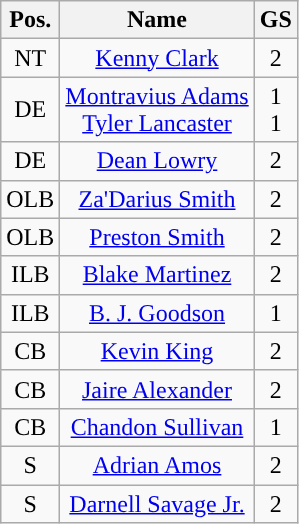<table class="wikitable" style="text-align:center">
<tr>
<th>Pos.</th>
<th>Name</th>
<th>GS</th>
</tr>
<tr>
<td>NT</td>
<td><a href='#'>Kenny Clark</a></td>
<td>2</td>
</tr>
<tr>
<td>DE</td>
<td><a href='#'>Montravius Adams</a><br><a href='#'>Tyler Lancaster</a></td>
<td>1<br>1</td>
</tr>
<tr>
<td>DE</td>
<td><a href='#'>Dean Lowry</a></td>
<td>2</td>
</tr>
<tr>
<td>OLB</td>
<td><a href='#'>Za'Darius Smith</a></td>
<td>2</td>
</tr>
<tr>
<td>OLB</td>
<td><a href='#'>Preston Smith</a></td>
<td>2</td>
</tr>
<tr>
<td>ILB</td>
<td><a href='#'>Blake Martinez</a></td>
<td>2</td>
</tr>
<tr>
<td>ILB</td>
<td><a href='#'>B. J. Goodson</a></td>
<td>1</td>
</tr>
<tr>
<td>CB</td>
<td><a href='#'>Kevin King</a></td>
<td>2</td>
</tr>
<tr>
<td>CB</td>
<td><a href='#'>Jaire Alexander</a></td>
<td>2</td>
</tr>
<tr>
<td>CB</td>
<td><a href='#'>Chandon Sullivan</a></td>
<td>1</td>
</tr>
<tr>
<td>S</td>
<td><a href='#'>Adrian Amos</a></td>
<td>2</td>
</tr>
<tr>
<td>S</td>
<td><a href='#'>Darnell Savage Jr.</a></td>
<td>2</td>
</tr>
</table>
